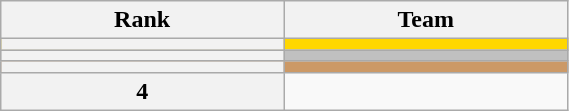<table class="wikitable unsortable" style="text-align:left; width:30%">
<tr>
<th scope="col">Rank</th>
<th scope="col">Team</th>
</tr>
<tr bgcolor="gold">
<th scope="row"></th>
<td></td>
</tr>
<tr bgcolor="silver">
<th scope="row"></th>
<td></td>
</tr>
<tr bgcolor="cc9966">
<th scope="row"></th>
<td></td>
</tr>
<tr>
<th scope="row">4</th>
<td></td>
</tr>
</table>
